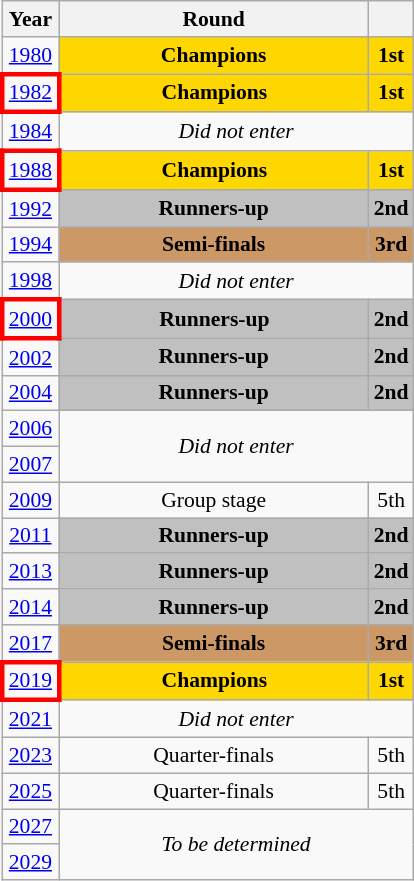<table class="wikitable" style="text-align: center; font-size:90%">
<tr>
<th>Year</th>
<th style="width:200px">Round</th>
<th></th>
</tr>
<tr>
<td><a href='#'>1980</a></td>
<td bgcolor=Gold><strong>Champions</strong></td>
<td bgcolor=Gold><strong>1st</strong></td>
</tr>
<tr>
<td style="border: 3px solid red"><a href='#'>1982</a></td>
<td bgcolor=Gold><strong>Champions</strong></td>
<td bgcolor=Gold><strong>1st</strong></td>
</tr>
<tr>
<td><a href='#'>1984</a></td>
<td colspan="2"><em>Did not enter</em></td>
</tr>
<tr>
<td style="border: 3px solid red"><a href='#'>1988</a></td>
<td bgcolor=Gold><strong>Champions</strong></td>
<td bgcolor=Gold><strong>1st</strong></td>
</tr>
<tr>
<td><a href='#'>1992</a></td>
<td bgcolor=Silver><strong>Runners-up</strong></td>
<td bgcolor=Silver><strong>2nd</strong></td>
</tr>
<tr>
<td><a href='#'>1994</a></td>
<td bgcolor="cc9966"><strong>Semi-finals</strong></td>
<td bgcolor="cc9966"><strong>3rd</strong></td>
</tr>
<tr>
<td><a href='#'>1998</a></td>
<td colspan="2"><em>Did not enter</em></td>
</tr>
<tr>
<td style="border: 3px solid red"><a href='#'>2000</a></td>
<td bgcolor=Silver><strong>Runners-up</strong></td>
<td bgcolor=Silver><strong>2nd</strong></td>
</tr>
<tr>
<td><a href='#'>2002</a></td>
<td bgcolor=Silver><strong>Runners-up</strong></td>
<td bgcolor=Silver><strong>2nd</strong></td>
</tr>
<tr>
<td><a href='#'>2004</a></td>
<td bgcolor=Silver><strong>Runners-up</strong></td>
<td bgcolor=Silver><strong>2nd</strong></td>
</tr>
<tr>
<td><a href='#'>2006</a></td>
<td colspan="2" rowspan="2"><em>Did not enter</em></td>
</tr>
<tr>
<td><a href='#'>2007</a></td>
</tr>
<tr>
<td><a href='#'>2009</a></td>
<td>Group stage</td>
<td>5th</td>
</tr>
<tr>
<td><a href='#'>2011</a></td>
<td bgcolor=Silver><strong>Runners-up</strong></td>
<td bgcolor=Silver><strong>2nd</strong></td>
</tr>
<tr>
<td><a href='#'>2013</a></td>
<td bgcolor=Silver><strong>Runners-up</strong></td>
<td bgcolor=Silver><strong>2nd</strong></td>
</tr>
<tr>
<td><a href='#'>2014</a></td>
<td bgcolor=Silver><strong>Runners-up</strong></td>
<td bgcolor=Silver><strong>2nd</strong></td>
</tr>
<tr>
<td><a href='#'>2017</a></td>
<td bgcolor="cc9966"><strong>Semi-finals</strong></td>
<td bgcolor="cc9966"><strong>3rd</strong></td>
</tr>
<tr>
<td style="border: 3px solid red"><a href='#'>2019</a></td>
<td bgcolor=Gold><strong>Champions</strong></td>
<td bgcolor=Gold><strong>1st</strong></td>
</tr>
<tr>
<td><a href='#'>2021</a></td>
<td colspan="2"><em>Did not enter</em></td>
</tr>
<tr>
<td><a href='#'>2023</a></td>
<td>Quarter-finals</td>
<td>5th</td>
</tr>
<tr>
<td><a href='#'>2025</a></td>
<td>Quarter-finals</td>
<td>5th</td>
</tr>
<tr>
<td><a href='#'>2027</a></td>
<td colspan="2" rowspan="2"><em>To be determined</em></td>
</tr>
<tr>
<td><a href='#'>2029</a></td>
</tr>
</table>
